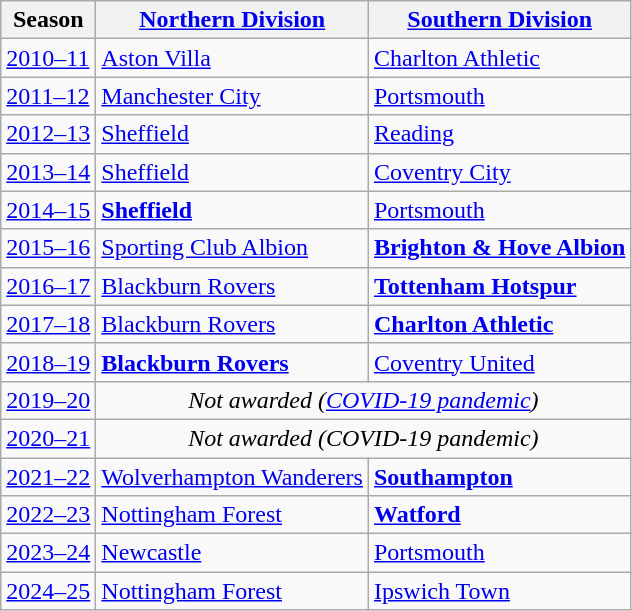<table class="wikitable">
<tr>
<th>Season</th>
<th><a href='#'>Northern Division</a></th>
<th><a href='#'>Southern Division</a></th>
</tr>
<tr>
<td><a href='#'>2010–11</a></td>
<td><a href='#'>Aston Villa</a></td>
<td><a href='#'>Charlton Athletic</a></td>
</tr>
<tr>
<td><a href='#'>2011–12</a></td>
<td><a href='#'>Manchester City</a></td>
<td><a href='#'>Portsmouth</a></td>
</tr>
<tr>
<td><a href='#'>2012–13</a></td>
<td><a href='#'>Sheffield</a></td>
<td><a href='#'>Reading</a></td>
</tr>
<tr>
<td><a href='#'>2013–14</a></td>
<td><a href='#'>Sheffield</a></td>
<td><a href='#'>Coventry City</a></td>
</tr>
<tr>
<td><a href='#'>2014–15</a></td>
<td><strong><a href='#'>Sheffield</a></strong></td>
<td><a href='#'>Portsmouth</a></td>
</tr>
<tr>
<td><a href='#'>2015–16</a></td>
<td><a href='#'>Sporting Club Albion</a></td>
<td><strong><a href='#'>Brighton & Hove Albion</a></strong></td>
</tr>
<tr>
<td><a href='#'>2016–17</a></td>
<td><a href='#'>Blackburn Rovers</a></td>
<td><strong><a href='#'>Tottenham Hotspur</a></strong></td>
</tr>
<tr>
<td><a href='#'>2017–18</a></td>
<td><a href='#'>Blackburn Rovers</a></td>
<td><strong><a href='#'>Charlton Athletic</a></strong></td>
</tr>
<tr>
<td><a href='#'>2018–19</a></td>
<td><strong><a href='#'>Blackburn Rovers</a></strong></td>
<td><a href='#'>Coventry United</a></td>
</tr>
<tr>
<td><a href='#'>2019–20</a></td>
<td colspan=2 style="text-align: center"><em>Not awarded (<a href='#'>COVID-19 pandemic</a>)</em></td>
</tr>
<tr>
<td><a href='#'>2020–21</a></td>
<td colspan=2 style="text-align: center"><em>Not awarded (COVID-19 pandemic)</em></td>
</tr>
<tr>
<td><a href='#'>2021–22</a></td>
<td><a href='#'>Wolverhampton Wanderers</a></td>
<td><strong><a href='#'>Southampton</a></strong></td>
</tr>
<tr>
<td><a href='#'>2022–23</a></td>
<td><a href='#'>Nottingham Forest</a></td>
<td><strong><a href='#'>Watford</a></strong></td>
</tr>
<tr>
<td><a href='#'>2023–24</a></td>
<td><a href='#'>Newcastle</a></td>
<td><a href='#'>Portsmouth</a></td>
</tr>
<tr>
<td><a href='#'>2024–25</a></td>
<td><a href='#'>Nottingham Forest</a></td>
<td><a href='#'>Ipswich Town</a></td>
</tr>
</table>
